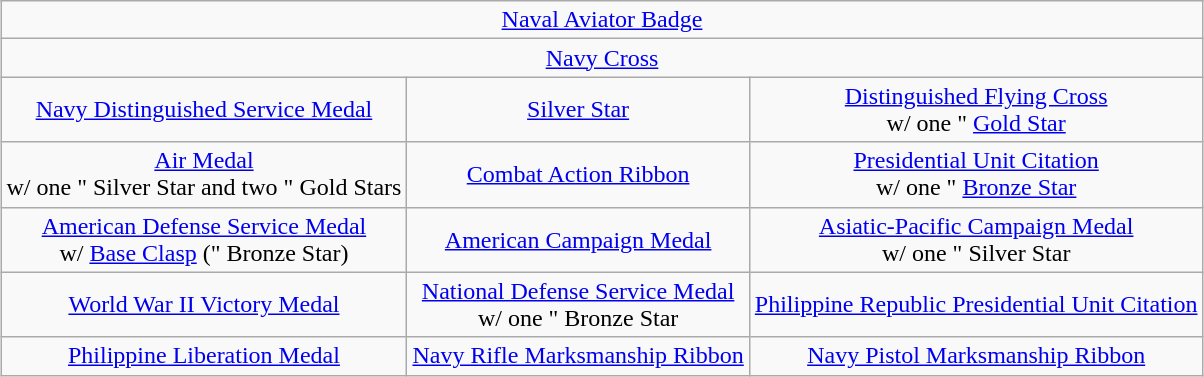<table class="wikitable" style="margin:1em auto; text-align:center;">
<tr>
<td colspan="3"><a href='#'>Naval Aviator Badge</a></td>
</tr>
<tr>
<td colspan="3"><a href='#'>Navy Cross</a></td>
</tr>
<tr>
<td><a href='#'>Navy Distinguished Service Medal</a></td>
<td><a href='#'>Silver Star</a></td>
<td><a href='#'>Distinguished Flying Cross</a><br>w/ one " <a href='#'>Gold Star</a></td>
</tr>
<tr>
<td><a href='#'>Air Medal</a><br>w/ one " Silver Star and two " Gold Stars</td>
<td><a href='#'>Combat Action Ribbon</a></td>
<td><a href='#'>Presidential Unit Citation</a><br>w/ one " <a href='#'>Bronze Star</a></td>
</tr>
<tr>
<td><a href='#'>American Defense Service Medal</a><br>w/ <a href='#'>Base Clasp</a> (" Bronze Star)</td>
<td><a href='#'>American Campaign Medal</a></td>
<td><a href='#'>Asiatic-Pacific Campaign Medal</a><br>w/ one " Silver Star</td>
</tr>
<tr>
<td><a href='#'>World War II Victory Medal</a></td>
<td><a href='#'>National Defense Service Medal</a><br>w/ one " Bronze Star</td>
<td><a href='#'>Philippine Republic Presidential Unit Citation</a></td>
</tr>
<tr>
<td><a href='#'>Philippine Liberation Medal</a></td>
<td><a href='#'>Navy Rifle Marksmanship Ribbon</a></td>
<td><a href='#'>Navy Pistol Marksmanship Ribbon</a></td>
</tr>
</table>
